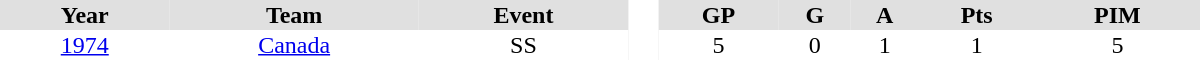<table border="0" cellpadding="1" cellspacing="0" style="text-align:center; width:50em">
<tr ALIGN="center" bgcolor="#e0e0e0">
<th>Year</th>
<th>Team</th>
<th>Event</th>
<th rowspan="99" bgcolor="#ffffff"> </th>
<th>GP</th>
<th>G</th>
<th>A</th>
<th>Pts</th>
<th>PIM</th>
</tr>
<tr>
<td><a href='#'>1974</a></td>
<td><a href='#'>Canada</a></td>
<td>SS</td>
<td>5</td>
<td>0</td>
<td>1</td>
<td>1</td>
<td>5</td>
</tr>
</table>
